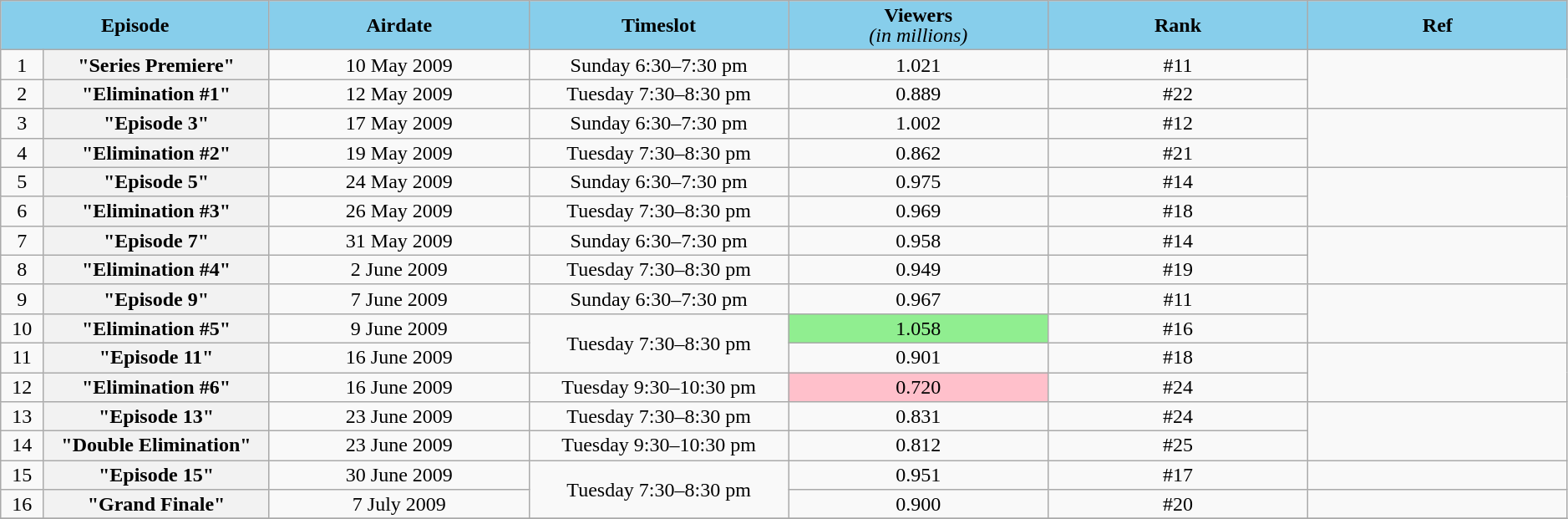<table class="wikitable plainrowheaders" style="text-align:center; line-height:16px; width:99%;">
<tr>
<td bgcolor="skyblue" colspan="2" width=10%><strong>Episode</strong></td>
<td bgcolor="skyblue" width=10%><strong>Airdate</strong></td>
<td bgcolor="skyblue" width=10%><strong>Timeslot</strong></td>
<td bgcolor="skyblue" width=10%><strong>Viewers</strong><br><em>(in millions)</em></td>
<td bgcolor="skyblue" width=10%><strong>Rank</strong></td>
<td bgcolor="skyblue" width=10%><strong>Ref</strong></td>
</tr>
<tr>
<td>1</td>
<th>"Series Premiere"</th>
<td>10 May 2009</td>
<td>Sunday 6:30–7:30 pm</td>
<td>1.021</td>
<td>#11</td>
<td rowspan="2"></td>
</tr>
<tr>
<td>2</td>
<th>"Elimination #1"</th>
<td>12 May 2009</td>
<td>Tuesday 7:30–8:30 pm</td>
<td>0.889</td>
<td>#22</td>
</tr>
<tr>
<td>3</td>
<th>"Episode 3"</th>
<td>17 May 2009</td>
<td>Sunday 6:30–7:30 pm</td>
<td>1.002</td>
<td>#12</td>
<td rowspan="2"></td>
</tr>
<tr>
<td>4</td>
<th>"Elimination #2"</th>
<td>19 May 2009</td>
<td>Tuesday 7:30–8:30 pm</td>
<td>0.862</td>
<td>#21</td>
</tr>
<tr>
<td>5</td>
<th>"Episode 5"</th>
<td>24 May 2009</td>
<td>Sunday 6:30–7:30 pm</td>
<td>0.975</td>
<td>#14</td>
<td rowspan="2"></td>
</tr>
<tr>
<td>6</td>
<th>"Elimination #3"</th>
<td>26 May 2009</td>
<td>Tuesday 7:30–8:30 pm</td>
<td>0.969</td>
<td>#18</td>
</tr>
<tr>
<td>7</td>
<th>"Episode 7"</th>
<td>31 May 2009</td>
<td>Sunday 6:30–7:30 pm</td>
<td>0.958</td>
<td>#14</td>
<td rowspan="2"></td>
</tr>
<tr>
<td>8</td>
<th>"Elimination #4"</th>
<td>2 June 2009</td>
<td>Tuesday 7:30–8:30 pm</td>
<td>0.949</td>
<td>#19</td>
</tr>
<tr>
<td>9</td>
<th>"Episode 9"</th>
<td>7 June 2009</td>
<td>Sunday 6:30–7:30 pm</td>
<td>0.967</td>
<td>#11</td>
<td rowspan="2"></td>
</tr>
<tr>
<td>10</td>
<th>"Elimination #5"</th>
<td>9 June 2009</td>
<td rowspan="2">Tuesday 7:30–8:30 pm</td>
<td bgcolor="lightgreen">1.058</td>
<td>#16</td>
</tr>
<tr>
<td>11</td>
<th>"Episode 11"</th>
<td>16 June 2009</td>
<td>0.901</td>
<td>#18</td>
<td rowspan="2"></td>
</tr>
<tr>
<td>12</td>
<th>"Elimination #6"</th>
<td>16 June 2009</td>
<td>Tuesday 9:30–10:30 pm</td>
<td bgcolor="pink">0.720</td>
<td>#24</td>
</tr>
<tr>
<td>13</td>
<th>"Episode 13"</th>
<td>23 June 2009</td>
<td>Tuesday 7:30–8:30 pm</td>
<td>0.831</td>
<td>#24</td>
<td rowspan="2"></td>
</tr>
<tr>
<td>14</td>
<th>"Double Elimination"</th>
<td>23 June 2009</td>
<td>Tuesday 9:30–10:30 pm</td>
<td>0.812</td>
<td>#25</td>
</tr>
<tr>
<td>15</td>
<th>"Episode 15"</th>
<td>30 June 2009</td>
<td rowspan="2">Tuesday 7:30–8:30 pm</td>
<td>0.951</td>
<td>#17</td>
<td></td>
</tr>
<tr>
<td>16</td>
<th>"Grand Finale"</th>
<td>7 July 2009</td>
<td>0.900</td>
<td>#20</td>
<td></td>
</tr>
<tr>
</tr>
</table>
